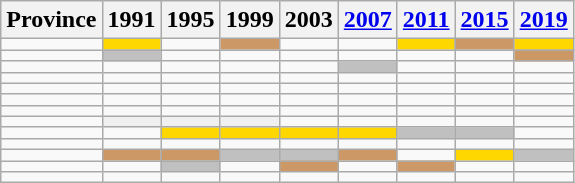<table class="wikitable sortable" style="text-align:center">
<tr>
<th>Province</th>
<th>1991</th>
<th>1995</th>
<th>1999</th>
<th>2003</th>
<th><a href='#'>2007</a></th>
<th><a href='#'>2011</a></th>
<th><a href='#'>2015</a></th>
<th><a href='#'>2019</a></th>
</tr>
<tr>
<td align=left></td>
<td bgcolor=gold></td>
<td></td>
<td bgcolor=cc9966></td>
<td></td>
<td></td>
<td bgcolor=gold></td>
<td bgcolor=cc9966></td>
<td bgcolor=gold></td>
</tr>
<tr>
<td align=left></td>
<td bgcolor=silver></td>
<td></td>
<td></td>
<td></td>
<td></td>
<td></td>
<td></td>
<td bgcolor=cc9966></td>
</tr>
<tr>
<td align=left></td>
<td></td>
<td></td>
<td></td>
<td></td>
<td bgcolor=silver></td>
<td></td>
<td></td>
<td></td>
</tr>
<tr>
<td align=left></td>
<td></td>
<td></td>
<td></td>
<td></td>
<td></td>
<td></td>
<td></td>
<td></td>
</tr>
<tr>
<td align=left></td>
<td></td>
<td></td>
<td></td>
<td></td>
<td></td>
<td></td>
<td></td>
<td></td>
</tr>
<tr>
<td align=left></td>
<td></td>
<td></td>
<td></td>
<td></td>
<td></td>
<td></td>
<td></td>
<td></td>
</tr>
<tr>
<td align=left></td>
<td></td>
<td></td>
<td></td>
<td></td>
<td></td>
<td></td>
<td></td>
<td></td>
</tr>
<tr>
<td align=left></td>
<td bgcolor=F0F0F0></td>
<td bgcolor=F0F0F0></td>
<td bgcolor=F0F0F0></td>
<td></td>
<td></td>
<td></td>
<td></td>
<td></td>
</tr>
<tr>
<td align=left></td>
<td></td>
<td bgcolor=gold></td>
<td bgcolor=gold></td>
<td bgcolor=gold></td>
<td bgcolor=gold></td>
<td bgcolor=silver></td>
<td bgcolor=silver></td>
<td></td>
</tr>
<tr>
<td align=left></td>
<td></td>
<td></td>
<td></td>
<td></td>
<td></td>
<td></td>
<td></td>
<td></td>
</tr>
<tr>
<td align=left></td>
<td bgcolor=cc9966></td>
<td bgcolor=cc9966></td>
<td bgcolor=silver></td>
<td bgcolor=silver></td>
<td bgcolor=cc9966></td>
<td></td>
<td bgcolor=gold></td>
<td bgcolor=silver></td>
</tr>
<tr>
<td align=left></td>
<td></td>
<td bgcolor=silver></td>
<td></td>
<td bgcolor=cc9966></td>
<td></td>
<td bgcolor=cc9966></td>
<td></td>
<td></td>
</tr>
<tr>
<td align=left></td>
<td></td>
<td></td>
<td></td>
<td></td>
<td></td>
<td></td>
<td></td>
<td></td>
</tr>
</table>
